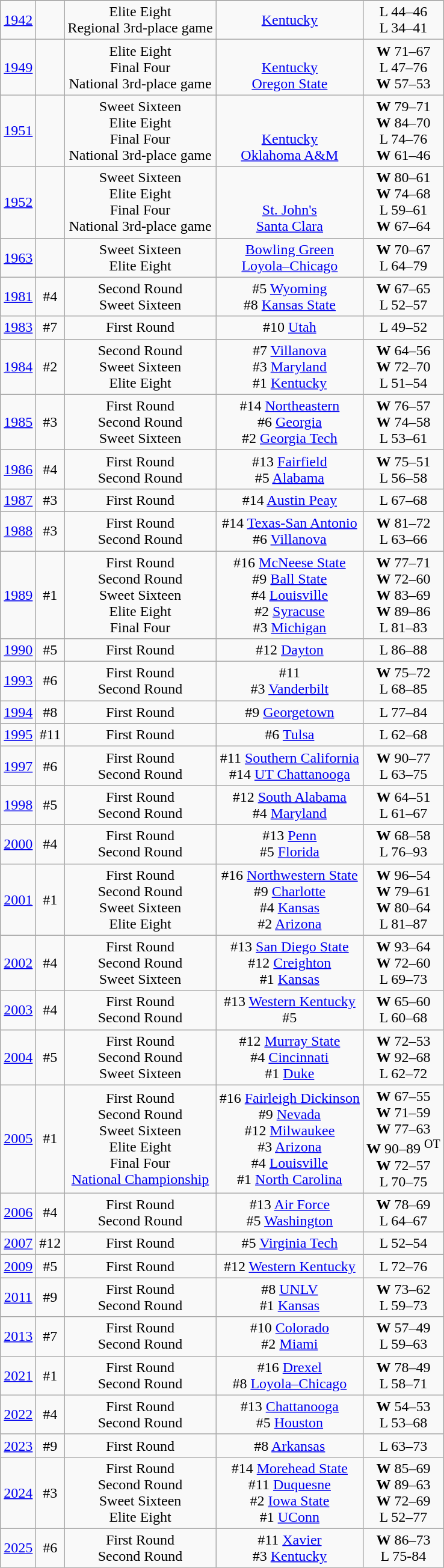<table class="wikitable" style="text-align:center">
<tr>
</tr>
<tr>
<td><a href='#'>1942</a></td>
<td></td>
<td>Elite Eight <br> Regional 3rd-place game</td>
<td><a href='#'>Kentucky</a> <br> </td>
<td>L 44–46 <br> L 34–41</td>
</tr>
<tr>
<td><a href='#'>1949</a></td>
<td></td>
<td>Elite Eight <br> Final Four <br> National 3rd-place game</td>
<td> <br> <a href='#'>Kentucky</a> <br> <a href='#'>Oregon State</a></td>
<td><strong>W</strong> 71–67 <br> L 47–76 <br> <strong>W</strong> 57–53</td>
</tr>
<tr>
<td><a href='#'>1951</a></td>
<td></td>
<td>Sweet Sixteen <br> Elite Eight <br> Final Four <br> National 3rd-place game</td>
<td> <br>  <br> <a href='#'>Kentucky</a> <br> <a href='#'>Oklahoma A&M</a></td>
<td><strong>W</strong> 79–71 <br> <strong>W</strong> 84–70 <br> L 74–76 <br> <strong>W</strong> 61–46</td>
</tr>
<tr>
<td><a href='#'>1952</a></td>
<td></td>
<td>Sweet Sixteen <br> Elite Eight <br> Final Four <br> National 3rd-place game</td>
<td> <br>  <br> <a href='#'>St. John's</a> <br> <a href='#'>Santa Clara</a></td>
<td><strong>W</strong> 80–61 <br> <strong>W</strong> 74–68 <br> L 59–61 <br> <strong>W</strong> 67–64</td>
</tr>
<tr>
<td><a href='#'>1963</a></td>
<td></td>
<td>Sweet Sixteen <br> Elite Eight</td>
<td><a href='#'>Bowling Green</a> <br> <a href='#'>Loyola–Chicago</a></td>
<td><strong>W</strong> 70–67 <br> L 64–79</td>
</tr>
<tr>
<td><a href='#'>1981</a></td>
<td>#4</td>
<td>Second Round <br> Sweet Sixteen</td>
<td>#5 <a href='#'>Wyoming</a> <br> #8 <a href='#'>Kansas State</a></td>
<td><strong>W</strong> 67–65 <br> L 52–57</td>
</tr>
<tr>
<td><a href='#'>1983</a></td>
<td>#7</td>
<td>First Round</td>
<td>#10 <a href='#'>Utah</a></td>
<td>L 49–52</td>
</tr>
<tr>
<td><a href='#'>1984</a></td>
<td>#2</td>
<td>Second Round<br>Sweet Sixteen<br>Elite Eight</td>
<td>#7 <a href='#'>Villanova</a><br>#3 <a href='#'>Maryland</a><br>#1 <a href='#'>Kentucky</a></td>
<td><strong>W</strong> 64–56<br><strong>W</strong> 72–70<br>L 51–54</td>
</tr>
<tr>
<td><a href='#'>1985</a></td>
<td>#3</td>
<td>First Round<br>Second Round<br>Sweet Sixteen</td>
<td>#14 <a href='#'>Northeastern</a><br>#6 <a href='#'>Georgia</a><br>#2 <a href='#'>Georgia Tech</a></td>
<td><strong>W</strong> 76–57<br><strong>W</strong> 74–58<br>L 53–61</td>
</tr>
<tr align="center">
<td><a href='#'>1986</a></td>
<td>#4</td>
<td>First Round<br>Second Round</td>
<td>#13 <a href='#'>Fairfield</a><br>#5 <a href='#'>Alabama</a></td>
<td><strong>W</strong> 75–51<br>L 56–58</td>
</tr>
<tr align="center">
<td><a href='#'>1987</a></td>
<td>#3</td>
<td>First Round</td>
<td>#14 <a href='#'>Austin Peay</a></td>
<td>L 67–68</td>
</tr>
<tr align="center">
<td><a href='#'>1988</a></td>
<td>#3</td>
<td>First Round<br>Second Round</td>
<td>#14 <a href='#'>Texas-San Antonio</a><br>#6 <a href='#'>Villanova</a></td>
<td><strong>W</strong> 81–72<br>L 63–66</td>
</tr>
<tr align="center">
<td><a href='#'>1989</a></td>
<td>#1</td>
<td>First Round<br>Second Round<br>Sweet Sixteen<br>Elite Eight<br>Final Four</td>
<td>#16 <a href='#'>McNeese State</a><br>#9 <a href='#'>Ball State</a><br>#4 <a href='#'>Louisville</a><br>#2 <a href='#'>Syracuse</a><br>#3 <a href='#'>Michigan</a></td>
<td><strong>W</strong> 77–71<br><strong>W</strong> 72–60<br><strong>W</strong> 83–69<br><strong>W</strong> 89–86<br>L 81–83</td>
</tr>
<tr align="center">
<td><a href='#'>1990</a></td>
<td>#5</td>
<td>First Round</td>
<td>#12 <a href='#'>Dayton</a></td>
<td>L 86–88</td>
</tr>
<tr align="center">
<td><a href='#'>1993</a></td>
<td>#6</td>
<td>First Round<br>Second Round</td>
<td>#11 <br>#3 <a href='#'>Vanderbilt</a></td>
<td><strong>W</strong> 75–72<br>L 68–85</td>
</tr>
<tr align="center">
<td><a href='#'>1994</a></td>
<td>#8</td>
<td>First Round</td>
<td>#9 <a href='#'>Georgetown</a></td>
<td>L 77–84</td>
</tr>
<tr align="center">
<td><a href='#'>1995</a></td>
<td>#11</td>
<td>First Round</td>
<td>#6 <a href='#'>Tulsa</a></td>
<td>L 62–68</td>
</tr>
<tr align="center">
<td><a href='#'>1997</a></td>
<td>#6</td>
<td>First Round<br>Second Round</td>
<td>#11 <a href='#'>Southern California</a><br>#14 <a href='#'>UT Chattanooga</a></td>
<td><strong>W</strong> 90–77<br>L 63–75</td>
</tr>
<tr align="center">
<td><a href='#'>1998</a></td>
<td>#5</td>
<td>First Round<br>Second Round</td>
<td>#12 <a href='#'>South Alabama</a><br>#4 <a href='#'>Maryland</a></td>
<td><strong>W</strong> 64–51<br>L 61–67</td>
</tr>
<tr align="center">
<td><a href='#'>2000</a></td>
<td>#4</td>
<td>First Round<br>Second Round</td>
<td>#13 <a href='#'>Penn</a><br>#5 <a href='#'>Florida</a></td>
<td><strong>W</strong> 68–58<br>L 76–93</td>
</tr>
<tr align="center">
<td><a href='#'>2001</a></td>
<td>#1</td>
<td>First Round<br>Second Round<br>Sweet Sixteen<br>Elite Eight</td>
<td>#16 <a href='#'>Northwestern State</a><br>#9 <a href='#'>Charlotte</a><br>#4 <a href='#'>Kansas</a><br>#2 <a href='#'>Arizona</a></td>
<td><strong>W</strong> 96–54<br><strong>W</strong> 79–61<br><strong>W</strong> 80–64<br>L 81–87</td>
</tr>
<tr align="center">
<td><a href='#'>2002</a></td>
<td>#4</td>
<td>First Round<br>Second Round<br>Sweet Sixteen</td>
<td>#13 <a href='#'>San Diego State</a><br>#12 <a href='#'>Creighton</a><br>#1 <a href='#'>Kansas</a></td>
<td><strong>W</strong> 93–64<br><strong>W</strong> 72–60<br>L 69–73</td>
</tr>
<tr align="center">
<td><a href='#'>2003</a></td>
<td>#4</td>
<td>First Round<br>Second Round</td>
<td>#13 <a href='#'>Western Kentucky</a><br>#5 </td>
<td><strong>W</strong> 65–60<br>L 60–68</td>
</tr>
<tr align="center">
<td><a href='#'>2004</a></td>
<td>#5</td>
<td>First Round<br>Second Round<br>Sweet Sixteen</td>
<td>#12 <a href='#'>Murray State</a><br>#4 <a href='#'>Cincinnati</a><br>#1 <a href='#'>Duke</a></td>
<td><strong>W</strong> 72–53<br><strong>W</strong> 92–68<br>L 62–72</td>
</tr>
<tr>
<td><a href='#'>2005</a></td>
<td>#1</td>
<td>First Round<br>Second Round<br>Sweet Sixteen<br>Elite Eight<br>Final Four<br><a href='#'>National Championship</a></td>
<td>#16 <a href='#'>Fairleigh Dickinson</a><br>#9 <a href='#'>Nevada</a><br>#12 <a href='#'>Milwaukee</a><br>#3 <a href='#'>Arizona</a> <br>#4 <a href='#'>Louisville</a><br>#1 <a href='#'>North Carolina</a></td>
<td><strong>W</strong> 67–55<br><strong>W</strong> 71–59<br><strong>W</strong> 77–63<br><strong>W</strong> 90–89 <sup>OT</sup><br><strong>W</strong> 72–57<br>L 70–75</td>
</tr>
<tr align="center">
<td><a href='#'>2006</a></td>
<td>#4</td>
<td>First Round<br>Second Round</td>
<td>#13 <a href='#'>Air Force</a><br>#5 <a href='#'>Washington</a></td>
<td><strong>W</strong> 78–69<br>L 64–67</td>
</tr>
<tr align="center">
<td><a href='#'>2007</a></td>
<td>#12</td>
<td>First Round</td>
<td>#5 <a href='#'>Virginia Tech</a></td>
<td>L 52–54</td>
</tr>
<tr align="center">
<td><a href='#'>2009</a></td>
<td>#5</td>
<td>First Round</td>
<td>#12 <a href='#'>Western Kentucky</a></td>
<td>L 72–76</td>
</tr>
<tr align="center">
<td><a href='#'>2011</a></td>
<td>#9</td>
<td>First Round<br>Second Round</td>
<td>#8 <a href='#'>UNLV</a><br>#1 <a href='#'>Kansas</a></td>
<td><strong>W</strong> 73–62<br>L 59–73</td>
</tr>
<tr align="center">
<td><a href='#'>2013</a></td>
<td>#7</td>
<td>First Round<br>Second Round</td>
<td>#10 <a href='#'>Colorado</a><br>#2 <a href='#'>Miami</a></td>
<td><strong>W</strong> 57–49<br>L 59–63</td>
</tr>
<tr align="center">
<td><a href='#'>2021</a></td>
<td>#1</td>
<td>First Round<br>Second Round</td>
<td>#16 <a href='#'>Drexel</a><br>#8 <a href='#'>Loyola–Chicago</a></td>
<td><strong>W</strong> 78–49<br> L 58–71</td>
</tr>
<tr align="center">
<td><a href='#'>2022</a></td>
<td>#4</td>
<td>First Round<br>Second Round</td>
<td>#13 <a href='#'>Chattanooga</a><br>#5 <a href='#'>Houston</a></td>
<td><strong>W</strong> 54–53<br> L 53–68</td>
</tr>
<tr align="center">
<td><a href='#'>2023</a></td>
<td>#9</td>
<td>First Round</td>
<td>#8 <a href='#'>Arkansas</a></td>
<td>L 63–73</td>
</tr>
<tr align="center">
<td><a href='#'>2024</a></td>
<td>#3</td>
<td>First Round<br>Second Round<br>Sweet Sixteen<br>Elite Eight</td>
<td>#14 <a href='#'>Morehead State</a><br>#11 <a href='#'>Duquesne</a><br>#2 <a href='#'>Iowa State</a><br>#1 <a href='#'>UConn</a></td>
<td><strong>W</strong> 85–69<br> <strong>W</strong> 89–63<br><strong>W</strong> 72–69<br>L 52–77</td>
</tr>
<tr align="center">
<td><a href='#'>2025</a></td>
<td>#6</td>
<td>First Round<br>Second Round</td>
<td>#11 <a href='#'>Xavier</a><br>#3 <a href='#'>Kentucky</a></td>
<td><strong>W</strong> 86–73<br>L 75-84</td>
</tr>
</table>
